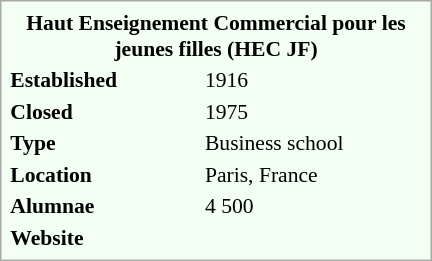<table style="border: 1px solid #aaaaaa; background-color: #f3fff3; color: black; margin-bottom: 0.5em; margin-left: 1em; padding: 0.2em; float: right; clear: right; width: 20em; text-align: left; vertical-align:top;font-size: 90%;" cellspacing="2">
<tr>
<th colspan="2" style="text-align:center"><span><strong>Haut Enseignement Commercial pour les jeunes filles (HEC JF)</strong></span></th>
</tr>
<tr>
<th>Established</th>
<td>1916</td>
</tr>
<tr>
<th>Closed</th>
<td>1975</td>
</tr>
<tr>
<th style="vertical-align:top">Type</th>
<td>Business school</td>
</tr>
<tr>
<th>Location</th>
<td>Paris, France</td>
</tr>
<tr>
<th>Alumnae</th>
<td>4 500</td>
</tr>
<tr>
<th style="vertical-align:top">Website</th>
<td></td>
</tr>
</table>
